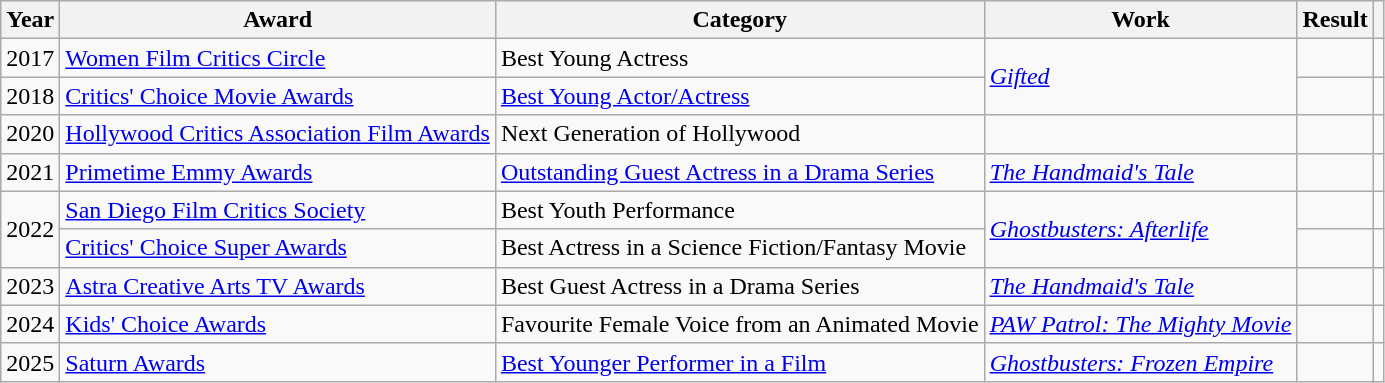<table class="wikitable sortable">
<tr>
<th>Year</th>
<th>Award</th>
<th>Category</th>
<th>Work</th>
<th>Result</th>
<th class="unsortable"></th>
</tr>
<tr>
<td>2017</td>
<td><a href='#'>Women Film Critics Circle</a></td>
<td>Best Young Actress</td>
<td rowspan=2><em><a href='#'>Gifted</a></em></td>
<td></td>
<td style="text-align: center;"></td>
</tr>
<tr>
<td>2018</td>
<td><a href='#'>Critics' Choice Movie Awards</a></td>
<td><a href='#'>Best Young Actor/Actress</a></td>
<td></td>
<td style="text-align: center;"></td>
</tr>
<tr>
<td>2020</td>
<td><a href='#'>Hollywood Critics Association Film Awards</a></td>
<td>Next Generation of Hollywood</td>
<td></td>
<td></td>
<td style="text-align: center;"></td>
</tr>
<tr>
<td>2021</td>
<td><a href='#'>Primetime Emmy Awards</a></td>
<td><a href='#'>Outstanding Guest Actress in a Drama Series</a></td>
<td><em><a href='#'>The Handmaid's Tale</a></em></td>
<td></td>
<td style="text-align: center;"></td>
</tr>
<tr>
<td rowspan=2>2022</td>
<td><a href='#'>San Diego Film Critics Society</a></td>
<td>Best Youth Performance</td>
<td rowspan=2><em><a href='#'>Ghostbusters: Afterlife</a></em></td>
<td></td>
<td style="text-align:center;"></td>
</tr>
<tr>
<td><a href='#'>Critics' Choice Super Awards</a></td>
<td>Best Actress in a Science Fiction/Fantasy Movie</td>
<td></td>
<td style="text-align:center;"></td>
</tr>
<tr>
<td>2023</td>
<td><a href='#'>Astra Creative Arts TV Awards</a></td>
<td>Best Guest Actress in a Drama Series</td>
<td><em><a href='#'>The Handmaid's Tale</a></em></td>
<td></td>
<td style="text-align:center;"></td>
</tr>
<tr>
<td>2024</td>
<td><a href='#'>Kids' Choice Awards</a></td>
<td>Favourite Female Voice from an Animated Movie</td>
<td><em><a href='#'>PAW Patrol: The Mighty Movie</a></em></td>
<td></td>
<td style="text-align:center;"></td>
</tr>
<tr>
<td>2025</td>
<td><a href='#'>Saturn Awards</a></td>
<td><a href='#'>Best Younger Performer in a Film</a></td>
<td><em><a href='#'>Ghostbusters: Frozen Empire</a></em></td>
<td></td>
<td style="text-align:center;"></td>
</tr>
</table>
